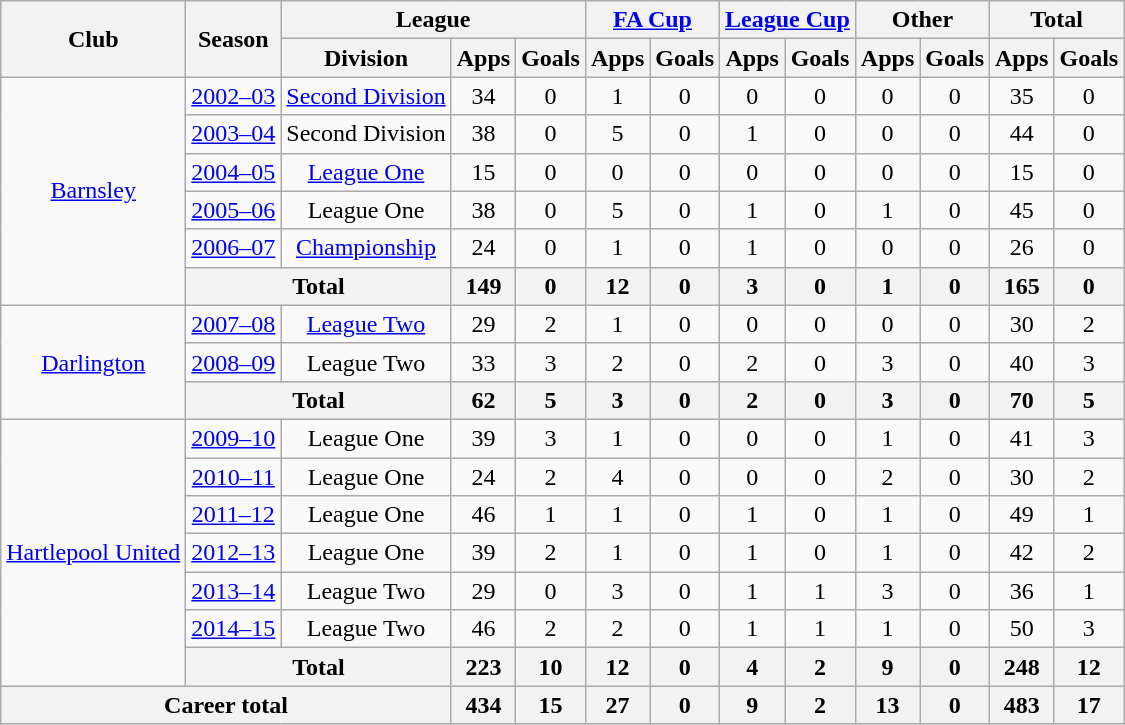<table class="wikitable" style="text-align: center">
<tr>
<th rowspan="2">Club</th>
<th rowspan="2">Season</th>
<th colspan="3">League</th>
<th colspan="2"><a href='#'>FA Cup</a></th>
<th colspan="2"><a href='#'>League Cup</a></th>
<th colspan="2">Other</th>
<th colspan="2">Total</th>
</tr>
<tr>
<th>Division</th>
<th>Apps</th>
<th>Goals</th>
<th>Apps</th>
<th>Goals</th>
<th>Apps</th>
<th>Goals</th>
<th>Apps</th>
<th>Goals</th>
<th>Apps</th>
<th>Goals</th>
</tr>
<tr>
<td rowspan="6"><a href='#'>Barnsley</a></td>
<td><a href='#'>2002–03</a></td>
<td><a href='#'>Second Division</a></td>
<td>34</td>
<td>0</td>
<td>1</td>
<td>0</td>
<td>0</td>
<td>0</td>
<td>0</td>
<td>0</td>
<td>35</td>
<td>0</td>
</tr>
<tr>
<td><a href='#'>2003–04</a></td>
<td>Second Division</td>
<td>38</td>
<td>0</td>
<td>5</td>
<td>0</td>
<td>1</td>
<td>0</td>
<td>0</td>
<td>0</td>
<td>44</td>
<td>0</td>
</tr>
<tr>
<td><a href='#'>2004–05</a></td>
<td><a href='#'>League One</a></td>
<td>15</td>
<td>0</td>
<td>0</td>
<td>0</td>
<td>0</td>
<td>0</td>
<td>0</td>
<td>0</td>
<td>15</td>
<td>0</td>
</tr>
<tr>
<td><a href='#'>2005–06</a></td>
<td>League One</td>
<td>38</td>
<td>0</td>
<td>5</td>
<td>0</td>
<td>1</td>
<td>0</td>
<td>1</td>
<td>0</td>
<td>45</td>
<td>0</td>
</tr>
<tr>
<td><a href='#'>2006–07</a></td>
<td><a href='#'>Championship</a></td>
<td>24</td>
<td>0</td>
<td>1</td>
<td>0</td>
<td>1</td>
<td>0</td>
<td>0</td>
<td>0</td>
<td>26</td>
<td>0</td>
</tr>
<tr>
<th colspan="2">Total</th>
<th>149</th>
<th>0</th>
<th>12</th>
<th>0</th>
<th>3</th>
<th>0</th>
<th>1</th>
<th>0</th>
<th>165</th>
<th>0</th>
</tr>
<tr>
<td rowspan="3"><a href='#'>Darlington</a></td>
<td><a href='#'>2007–08</a></td>
<td><a href='#'>League Two</a></td>
<td>29</td>
<td>2</td>
<td>1</td>
<td>0</td>
<td>0</td>
<td>0</td>
<td>0</td>
<td>0</td>
<td>30</td>
<td>2</td>
</tr>
<tr>
<td><a href='#'>2008–09</a></td>
<td>League Two</td>
<td>33</td>
<td>3</td>
<td>2</td>
<td>0</td>
<td>2</td>
<td>0</td>
<td>3</td>
<td>0</td>
<td>40</td>
<td>3</td>
</tr>
<tr>
<th colspan="2">Total</th>
<th>62</th>
<th>5</th>
<th>3</th>
<th>0</th>
<th>2</th>
<th>0</th>
<th>3</th>
<th>0</th>
<th>70</th>
<th>5</th>
</tr>
<tr>
<td rowspan="7"><a href='#'>Hartlepool United</a></td>
<td><a href='#'>2009–10</a></td>
<td>League One</td>
<td>39</td>
<td>3</td>
<td>1</td>
<td>0</td>
<td>0</td>
<td>0</td>
<td>1</td>
<td>0</td>
<td>41</td>
<td>3</td>
</tr>
<tr>
<td><a href='#'>2010–11</a></td>
<td>League One</td>
<td>24</td>
<td>2</td>
<td>4</td>
<td>0</td>
<td>0</td>
<td>0</td>
<td>2</td>
<td>0</td>
<td>30</td>
<td>2</td>
</tr>
<tr>
<td><a href='#'>2011–12</a></td>
<td>League One</td>
<td>46</td>
<td>1</td>
<td>1</td>
<td>0</td>
<td>1</td>
<td>0</td>
<td>1</td>
<td>0</td>
<td>49</td>
<td>1</td>
</tr>
<tr>
<td><a href='#'>2012–13</a></td>
<td>League One</td>
<td>39</td>
<td>2</td>
<td>1</td>
<td>0</td>
<td>1</td>
<td>0</td>
<td>1</td>
<td>0</td>
<td>42</td>
<td>2</td>
</tr>
<tr>
<td><a href='#'>2013–14</a></td>
<td>League Two</td>
<td>29</td>
<td>0</td>
<td>3</td>
<td>0</td>
<td>1</td>
<td>1</td>
<td>3</td>
<td>0</td>
<td>36</td>
<td>1</td>
</tr>
<tr>
<td><a href='#'>2014–15</a></td>
<td>League Two</td>
<td>46</td>
<td>2</td>
<td>2</td>
<td>0</td>
<td>1</td>
<td>1</td>
<td>1</td>
<td>0</td>
<td>50</td>
<td>3</td>
</tr>
<tr>
<th colspan="2">Total</th>
<th>223</th>
<th>10</th>
<th>12</th>
<th>0</th>
<th>4</th>
<th>2</th>
<th>9</th>
<th>0</th>
<th>248</th>
<th>12</th>
</tr>
<tr>
<th colspan="3">Career total</th>
<th>434</th>
<th>15</th>
<th>27</th>
<th>0</th>
<th>9</th>
<th>2</th>
<th>13</th>
<th>0</th>
<th>483</th>
<th>17</th>
</tr>
</table>
